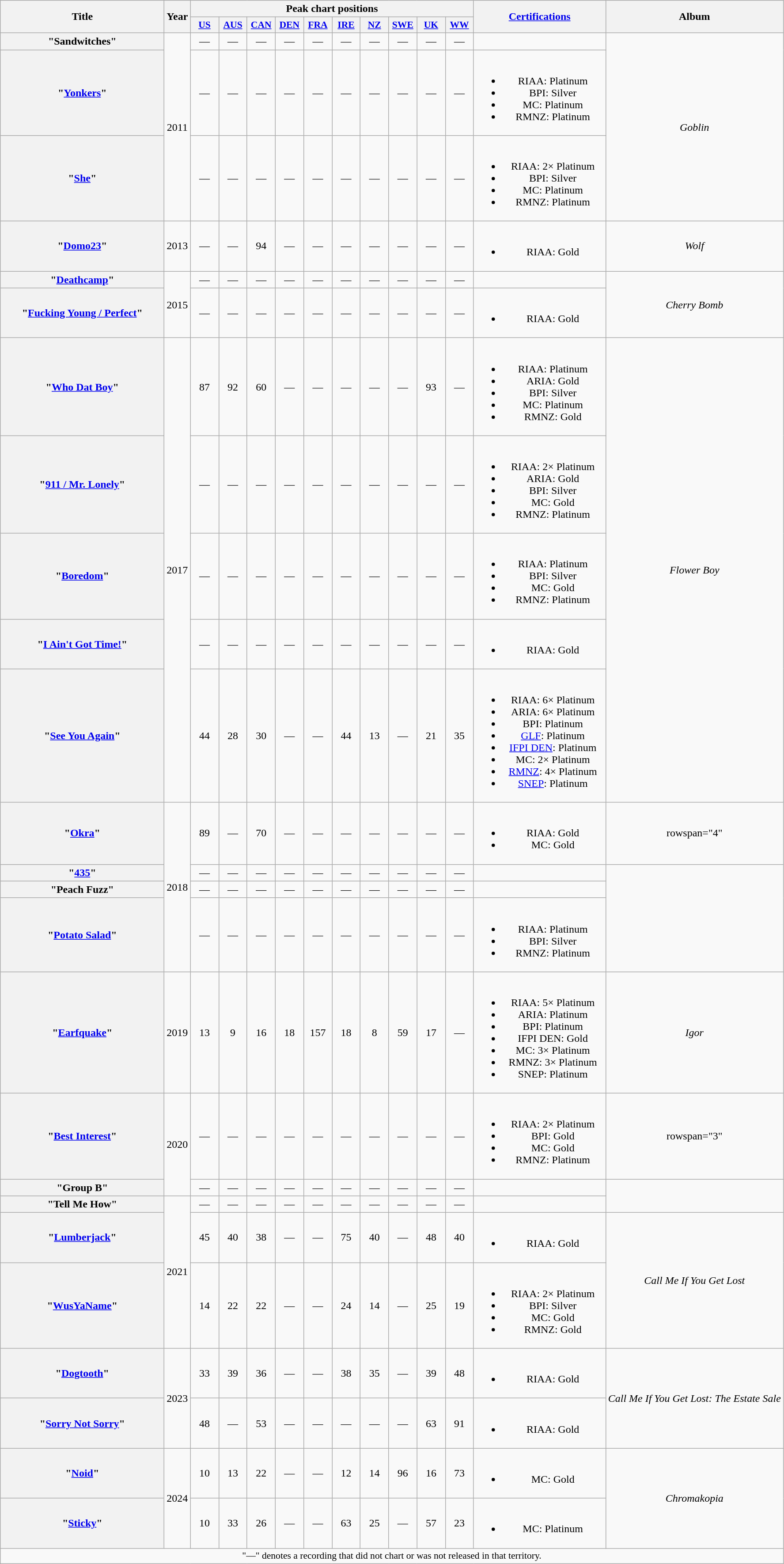<table class="wikitable plainrowheaders" style="text-align:center;">
<tr>
<th scope="col" rowspan="2" style="width:15em;">Title</th>
<th scope="col" rowspan="2">Year</th>
<th scope="col" colspan="10">Peak chart positions</th>
<th scope="col" rowspan="2" style="width:12em;"><a href='#'>Certifications</a></th>
<th scope="col" rowspan="2">Album</th>
</tr>
<tr>
<th scope="col" style="width:2.5em;font-size:90%;"><a href='#'>US</a><br></th>
<th scope="col" style="width:2.5em;font-size:90%;"><a href='#'>AUS</a><br></th>
<th scope="col" style="width:2.5em;font-size:90%;"><a href='#'>CAN</a><br></th>
<th scope="col" style="width:2.5em;font-size:90%;"><a href='#'>DEN</a><br></th>
<th scope="col" style="width:2.5em;font-size:90%;"><a href='#'>FRA</a><br></th>
<th scope="col" style="width:2.5em;font-size:90%;"><a href='#'>IRE</a><br></th>
<th scope="col" style="width:2.5em;font-size:90%;"><a href='#'>NZ</a><br></th>
<th scope="col" style="width:2.5em;font-size:90%;"><a href='#'>SWE</a><br></th>
<th scope="col" style="width:2.5em;font-size:90%;"><a href='#'>UK</a><br></th>
<th scope="col" style="width:2.5em;font-size:90%;"><a href='#'>WW</a><br></th>
</tr>
<tr>
<th scope="row">"Sandwitches"<br></th>
<td rowspan="3">2011</td>
<td>—</td>
<td>—</td>
<td>—</td>
<td>—</td>
<td>—</td>
<td>—</td>
<td>—</td>
<td>—</td>
<td>—</td>
<td>—</td>
<td></td>
<td rowspan="3"><em>Goblin</em></td>
</tr>
<tr>
<th scope="row">"<a href='#'>Yonkers</a>"</th>
<td>—</td>
<td>—</td>
<td>—</td>
<td>—</td>
<td>—</td>
<td>—</td>
<td>—</td>
<td>—</td>
<td>—</td>
<td>—</td>
<td><br><ul><li>RIAA: Platinum</li><li>BPI: Silver</li><li>MC: Platinum</li><li>RMNZ: Platinum</li></ul></td>
</tr>
<tr>
<th scope="row">"<a href='#'>She</a>"<br></th>
<td>—</td>
<td>—</td>
<td>—</td>
<td>—</td>
<td>—</td>
<td>—</td>
<td>—</td>
<td>—</td>
<td>—</td>
<td>—</td>
<td><br><ul><li>RIAA: 2× Platinum</li><li>BPI: Silver</li><li>MC: Platinum</li><li>RMNZ: Platinum</li></ul></td>
</tr>
<tr>
<th scope="row">"<a href='#'>Domo23</a>"</th>
<td>2013</td>
<td>—</td>
<td>—</td>
<td>94</td>
<td>—</td>
<td>—</td>
<td>—</td>
<td>—</td>
<td>—</td>
<td>—</td>
<td>—</td>
<td><br><ul><li>RIAA: Gold</li></ul></td>
<td><em>Wolf</em></td>
</tr>
<tr>
<th scope="row">"<a href='#'>Deathcamp</a>"</th>
<td rowspan="2">2015</td>
<td>—</td>
<td>—</td>
<td>—</td>
<td>—</td>
<td>—</td>
<td>—</td>
<td>—</td>
<td>—</td>
<td>—</td>
<td>—</td>
<td></td>
<td rowspan="2"><em>Cherry Bomb</em></td>
</tr>
<tr>
<th scope="row">"<a href='#'>Fucking Young / Perfect</a>"</th>
<td>—</td>
<td>—</td>
<td>—</td>
<td>—</td>
<td>—</td>
<td>—</td>
<td>—</td>
<td>—</td>
<td>—</td>
<td>—</td>
<td><br><ul><li>RIAA: Gold</li></ul></td>
</tr>
<tr>
<th scope="row">"<a href='#'>Who Dat Boy</a>"<br></th>
<td rowspan="5">2017</td>
<td>87</td>
<td>92</td>
<td>60</td>
<td>—</td>
<td>—</td>
<td>—</td>
<td>—</td>
<td>—</td>
<td>93</td>
<td>—</td>
<td><br><ul><li>RIAA: Platinum</li><li>ARIA: Gold</li><li>BPI: Silver</li><li>MC: Platinum</li><li>RMNZ: Gold</li></ul></td>
<td rowspan="5"><em>Flower Boy</em></td>
</tr>
<tr>
<th scope="row">"<a href='#'>911 / Mr. Lonely</a>"</th>
<td>—</td>
<td>—</td>
<td>—</td>
<td>—</td>
<td>—</td>
<td>—</td>
<td>—</td>
<td>—</td>
<td>—</td>
<td>—</td>
<td><br><ul><li>RIAA: 2× Platinum</li><li>ARIA: Gold</li><li>BPI: Silver</li><li>MC: Gold</li><li>RMNZ: Platinum</li></ul></td>
</tr>
<tr>
<th scope="row">"<a href='#'>Boredom</a>"<br></th>
<td>—</td>
<td>—</td>
<td>—</td>
<td>—</td>
<td>—</td>
<td>—</td>
<td>—</td>
<td>—</td>
<td>—</td>
<td>—</td>
<td><br><ul><li>RIAA: Platinum</li><li>BPI: Silver</li><li>MC: Gold</li><li>RMNZ: Platinum</li></ul></td>
</tr>
<tr>
<th scope="row">"<a href='#'>I Ain't Got Time!</a>"</th>
<td>—</td>
<td>—</td>
<td>—</td>
<td>—</td>
<td>—</td>
<td>—</td>
<td>—</td>
<td>—</td>
<td>—</td>
<td>—</td>
<td><br><ul><li>RIAA: Gold</li></ul></td>
</tr>
<tr>
<th scope="row">"<a href='#'>See You Again</a>"<br></th>
<td>44</td>
<td>28</td>
<td>30</td>
<td>—</td>
<td>—</td>
<td>44</td>
<td>13</td>
<td>—</td>
<td>21</td>
<td>35</td>
<td><br><ul><li>RIAA: 6× Platinum</li><li>ARIA: 6× Platinum</li><li>BPI: Platinum</li><li><a href='#'>GLF</a>: Platinum</li><li><a href='#'>IFPI DEN</a>: Platinum</li><li>MC: 2× Platinum</li><li><a href='#'>RMNZ</a>: 4× Platinum</li><li><a href='#'>SNEP</a>: Platinum</li></ul></td>
</tr>
<tr>
<th scope="row">"<a href='#'>Okra</a>"</th>
<td rowspan="4">2018</td>
<td>89</td>
<td>—</td>
<td>70</td>
<td>—</td>
<td>—</td>
<td>—</td>
<td>—</td>
<td>—</td>
<td>—</td>
<td>—</td>
<td><br><ul><li>RIAA: Gold</li><li>MC: Gold</li></ul></td>
<td>rowspan="4" </td>
</tr>
<tr>
<th scope="row">"<a href='#'>435</a>"</th>
<td>—</td>
<td>—</td>
<td>—</td>
<td>—</td>
<td>—</td>
<td>—</td>
<td>—</td>
<td>—</td>
<td>—</td>
<td>—</td>
<td></td>
</tr>
<tr>
<th scope="row">"Peach Fuzz"</th>
<td>—</td>
<td>—</td>
<td>—</td>
<td>—</td>
<td>—</td>
<td>—</td>
<td>—</td>
<td>—</td>
<td>—</td>
<td>—</td>
<td></td>
</tr>
<tr>
<th scope="row">"<a href='#'>Potato Salad</a>"<br></th>
<td>—</td>
<td>—</td>
<td>—</td>
<td>—</td>
<td>—</td>
<td>—</td>
<td>—</td>
<td>—</td>
<td>—</td>
<td>—</td>
<td><br><ul><li>RIAA: Platinum</li><li>BPI: Silver</li><li>RMNZ: Platinum</li></ul></td>
</tr>
<tr>
<th scope="row">"<a href='#'>Earfquake</a>"<br></th>
<td>2019</td>
<td>13</td>
<td>9</td>
<td>16</td>
<td>18</td>
<td>157</td>
<td>18</td>
<td>8</td>
<td>59</td>
<td>17</td>
<td>—</td>
<td><br><ul><li>RIAA: 5× Platinum</li><li>ARIA: Platinum</li><li>BPI: Platinum</li><li>IFPI DEN: Gold</li><li>MC: 3× Platinum</li><li>RMNZ: 3× Platinum</li><li>SNEP: Platinum</li></ul></td>
<td><em>Igor</em></td>
</tr>
<tr>
<th scope="row">"<a href='#'>Best Interest</a>"</th>
<td rowspan="2">2020</td>
<td>—</td>
<td>—</td>
<td>—</td>
<td>—</td>
<td>—</td>
<td>—</td>
<td>—</td>
<td>—</td>
<td>—</td>
<td>—</td>
<td><br><ul><li>RIAA: 2× Platinum</li><li>BPI: Gold</li><li>MC: Gold</li><li>RMNZ: Platinum</li></ul></td>
<td>rowspan="3" </td>
</tr>
<tr>
<th scope="row">"Group B"</th>
<td>—</td>
<td>—</td>
<td>—</td>
<td>—</td>
<td>—</td>
<td>—</td>
<td>—</td>
<td>—</td>
<td>—</td>
<td>—</td>
<td></td>
</tr>
<tr>
<th scope="row">"Tell Me How"</th>
<td rowspan="3">2021</td>
<td>—</td>
<td>—</td>
<td>—</td>
<td>—</td>
<td>—</td>
<td>—</td>
<td>—</td>
<td>—</td>
<td>—</td>
<td>—</td>
<td></td>
</tr>
<tr>
<th scope="row">"<a href='#'>Lumberjack</a>"</th>
<td>45</td>
<td>40</td>
<td>38</td>
<td>—</td>
<td>—</td>
<td>75</td>
<td>40</td>
<td>—</td>
<td>48</td>
<td>40</td>
<td><br><ul><li>RIAA: Gold</li></ul></td>
<td rowspan="2"><em>Call Me If You Get Lost</em></td>
</tr>
<tr>
<th scope="row">"<a href='#'>WusYaName</a>"<br></th>
<td>14</td>
<td>22</td>
<td>22</td>
<td>—</td>
<td>—</td>
<td>24</td>
<td>14</td>
<td>—</td>
<td>25</td>
<td>19</td>
<td><br><ul><li>RIAA: 2× Platinum</li><li>BPI: Silver</li><li>MC: Gold</li><li>RMNZ: Gold</li></ul></td>
</tr>
<tr>
<th scope="row">"<a href='#'>Dogtooth</a>"</th>
<td rowspan="2">2023</td>
<td>33</td>
<td>39</td>
<td>36</td>
<td>—</td>
<td>—</td>
<td>38</td>
<td>35</td>
<td>—</td>
<td>39</td>
<td>48</td>
<td><br><ul><li>RIAA: Gold</li></ul></td>
<td rowspan="2"><em>Call Me If You Get Lost: The Estate Sale</em></td>
</tr>
<tr>
<th scope="row">"<a href='#'>Sorry Not Sorry</a>"</th>
<td>48</td>
<td>—</td>
<td>53</td>
<td>—</td>
<td>—</td>
<td>—</td>
<td>—</td>
<td>—</td>
<td>63</td>
<td>91</td>
<td><br><ul><li>RIAA: Gold</li></ul></td>
</tr>
<tr>
<th scope="row">"<a href='#'>Noid</a>"</th>
<td rowspan="2">2024</td>
<td>10</td>
<td>13<br></td>
<td>22</td>
<td>—</td>
<td>—</td>
<td>12</td>
<td>14<br></td>
<td>96<br></td>
<td>16</td>
<td>73</td>
<td><br><ul><li>MC: Gold</li></ul></td>
<td rowspan="2"><em>Chromakopia</em></td>
</tr>
<tr>
<th scope="row">"<a href='#'>Sticky</a>"<br></th>
<td>10</td>
<td>33<br></td>
<td>26</td>
<td>—</td>
<td>—</td>
<td>63</td>
<td>25<br></td>
<td>—</td>
<td>57</td>
<td>23</td>
<td><br><ul><li>MC: Platinum</li></ul></td>
</tr>
<tr>
<td colspan="14" style="font-size:90%">"—" denotes a recording that did not chart or was not released in that territory.</td>
</tr>
</table>
